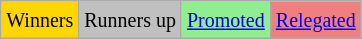<table class="wikitable" align="center">
<tr>
<td bgcolor=gold><small>Winners</small></td>
<td bgcolor=silver><small>Runners up</small></td>
<td bgcolor=lightgreen><small><a href='#'>Promoted</a></small></td>
<td bgcolor=lightcoral><small><a href='#'>Relegated</a></small></td>
</tr>
</table>
